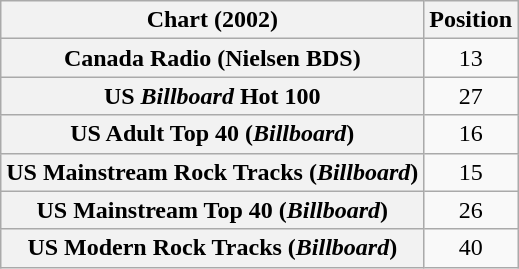<table class="wikitable sortable plainrowheaders" style="text-align:center;">
<tr>
<th scope="col">Chart (2002)</th>
<th scope="col">Position</th>
</tr>
<tr>
<th scope="row">Canada Radio (Nielsen BDS)</th>
<td>13</td>
</tr>
<tr>
<th scope="row">US <em>Billboard</em> Hot 100</th>
<td>27</td>
</tr>
<tr>
<th scope="row">US Adult Top 40 (<em>Billboard</em>)</th>
<td>16</td>
</tr>
<tr>
<th scope="row">US Mainstream Rock Tracks (<em>Billboard</em>)</th>
<td>15</td>
</tr>
<tr>
<th scope="row">US Mainstream Top 40 (<em>Billboard</em>)</th>
<td>26</td>
</tr>
<tr>
<th scope="row">US Modern Rock Tracks (<em>Billboard</em>)</th>
<td>40</td>
</tr>
</table>
